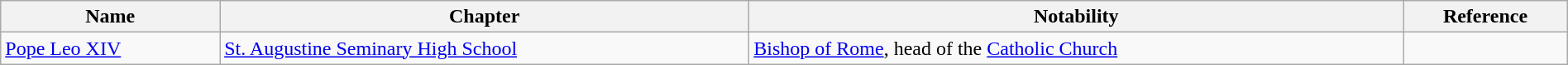<table class="wikitable sortable" style="width:100%;">
<tr>
<th>Name</th>
<th>Chapter</th>
<th>Notability</th>
<th>Reference</th>
</tr>
<tr>
<td><a href='#'>Pope Leo XIV</a></td>
<td><a href='#'>St. Augustine Seminary High School</a></td>
<td><a href='#'>Bishop of Rome</a>, head of the <a href='#'>Catholic Church</a></td>
<td> </td>
</tr>
</table>
